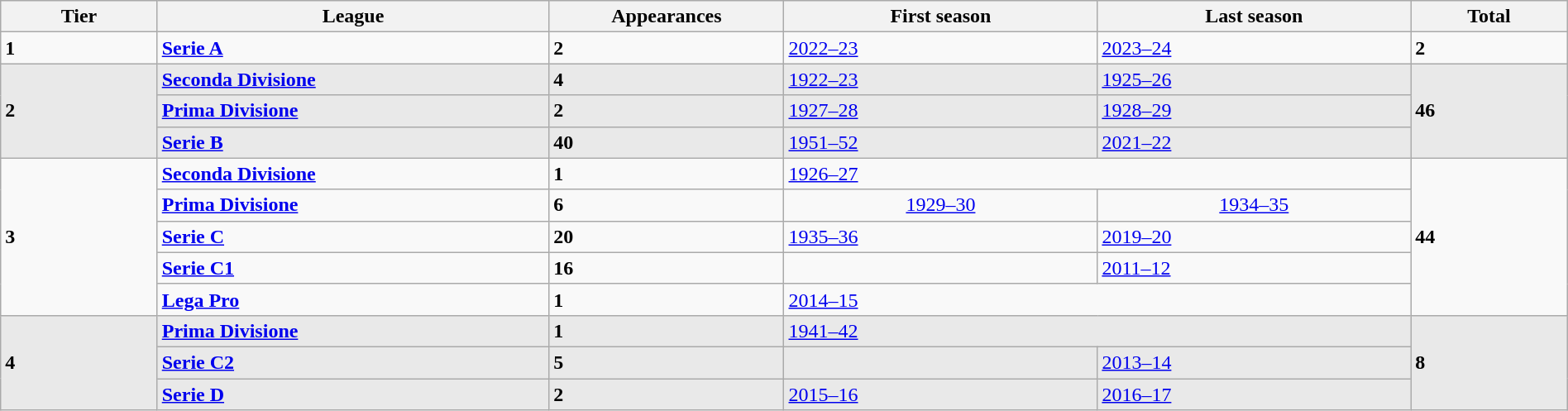<table class="wikitable center" width="100%">
<tr>
<th width="10%">Tier</th>
<th width="25%">League</th>
<th width="15%">Appearances</th>
<th width="20%">First season</th>
<th width="20%">Last season</th>
<th width="10%">Total</th>
</tr>
<tr>
<td rowspan="1"><span><strong>1</strong></span></td>
<td><strong><a href='#'>Serie A</a></strong></td>
<td><strong>2</strong></td>
<td><a href='#'>2022–23</a></td>
<td><a href='#'>2023–24</a></td>
<td><strong>2</strong></td>
</tr>
<tr style="background:#e9e9e9">
<td rowspan="3"><span><strong>2</strong></span></td>
<td><strong><a href='#'>Seconda Divisione</a></strong></td>
<td><strong>4</strong></td>
<td><a href='#'>1922–23</a></td>
<td><a href='#'>1925–26</a></td>
<td rowspan="3"><strong>46</strong></td>
</tr>
<tr style="background:#e9e9e9">
<td><strong><a href='#'>Prima Divisione</a></strong></td>
<td><strong>2</strong></td>
<td><a href='#'>1927–28</a></td>
<td><a href='#'>1928–29</a></td>
</tr>
<tr style="background:#e9e9e9">
<td><strong><a href='#'>Serie B</a></strong></td>
<td><strong>40</strong></td>
<td><a href='#'>1951–52</a></td>
<td><a href='#'>2021–22</a></td>
</tr>
<tr>
<td rowspan="5"><span><strong>3</strong></span></td>
<td><strong><a href='#'>Seconda Divisione</a></strong></td>
<td><strong>1</strong></td>
<td colspan="2"><a href='#'>1926–27</a></td>
<td rowspan="5"><strong>44</strong></td>
</tr>
<tr>
<td><strong><a href='#'>Prima Divisione</a></strong></td>
<td><strong>6</strong></td>
<td align="center"><a href='#'>1929–30</a></td>
<td align="center"><a href='#'>1934–35</a></td>
</tr>
<tr>
<td><strong><a href='#'>Serie C</a></strong></td>
<td><strong>20</strong></td>
<td><a href='#'>1935–36</a></td>
<td><a href='#'>2019–20</a></td>
</tr>
<tr>
<td><strong><a href='#'>Serie C1</a></strong></td>
<td><strong>16</strong></td>
<td></td>
<td><a href='#'>2011–12</a></td>
</tr>
<tr>
<td><strong><a href='#'>Lega Pro</a></strong></td>
<td><strong>1</strong></td>
<td colspan="2"><a href='#'>2014–15</a></td>
</tr>
<tr style="background:#e9e9e9">
<td rowspan="3"><span><strong>4</strong></span></td>
<td><strong><a href='#'>Prima Divisione</a></strong></td>
<td><strong>1</strong></td>
<td colspan="2"><a href='#'>1941–42</a></td>
<td rowspan="3"><strong>8</strong></td>
</tr>
<tr style="background:#e9e9e9">
<td><strong><a href='#'>Serie C2</a></strong></td>
<td><strong>5</strong></td>
<td></td>
<td><a href='#'>2013–14</a></td>
</tr>
<tr style="background:#e9e9e9">
<td><strong><a href='#'>Serie D</a></strong></td>
<td><strong>2</strong></td>
<td colspan="1"><a href='#'>2015–16</a></td>
<td><a href='#'>2016–17</a></td>
</tr>
</table>
